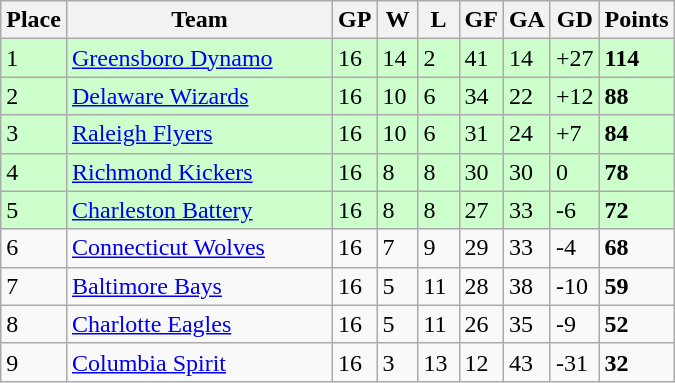<table class="wikitable">
<tr>
<th>Place</th>
<th width="170">Team</th>
<th width="20">GP</th>
<th width="20">W</th>
<th width="20">L</th>
<th width="20">GF</th>
<th width="20">GA</th>
<th width="25">GD</th>
<th>Points</th>
</tr>
<tr bgcolor=#ccffcc>
<td>1</td>
<td><a href='#'>Greensboro Dynamo</a></td>
<td>16</td>
<td>14</td>
<td>2</td>
<td>41</td>
<td>14</td>
<td>+27</td>
<td><strong>114</strong></td>
</tr>
<tr bgcolor=#ccffcc>
<td>2</td>
<td><a href='#'>Delaware Wizards</a></td>
<td>16</td>
<td>10</td>
<td>6</td>
<td>34</td>
<td>22</td>
<td>+12</td>
<td><strong>88</strong></td>
</tr>
<tr bgcolor=#ccffcc>
<td>3</td>
<td><a href='#'>Raleigh Flyers</a></td>
<td>16</td>
<td>10</td>
<td>6</td>
<td>31</td>
<td>24</td>
<td>+7</td>
<td><strong>84</strong></td>
</tr>
<tr bgcolor=#ccffcc>
<td>4</td>
<td><a href='#'>Richmond Kickers</a></td>
<td>16</td>
<td>8</td>
<td>8</td>
<td>30</td>
<td>30</td>
<td>0</td>
<td><strong>78</strong></td>
</tr>
<tr bgcolor=#ccffcc>
<td>5</td>
<td><a href='#'>Charleston Battery</a></td>
<td>16</td>
<td>8</td>
<td>8</td>
<td>27</td>
<td>33</td>
<td>-6</td>
<td><strong>72</strong></td>
</tr>
<tr>
<td>6</td>
<td><a href='#'>Connecticut Wolves</a></td>
<td>16</td>
<td>7</td>
<td>9</td>
<td>29</td>
<td>33</td>
<td>-4</td>
<td><strong>68</strong></td>
</tr>
<tr>
<td>7</td>
<td><a href='#'>Baltimore Bays</a></td>
<td>16</td>
<td>5</td>
<td>11</td>
<td>28</td>
<td>38</td>
<td>-10</td>
<td><strong>59</strong></td>
</tr>
<tr>
<td>8</td>
<td><a href='#'>Charlotte Eagles</a></td>
<td>16</td>
<td>5</td>
<td>11</td>
<td>26</td>
<td>35</td>
<td>-9</td>
<td><strong>52</strong></td>
</tr>
<tr>
<td>9</td>
<td><a href='#'>Columbia Spirit</a></td>
<td>16</td>
<td>3</td>
<td>13</td>
<td>12</td>
<td>43</td>
<td>-31</td>
<td><strong>32</strong></td>
</tr>
</table>
